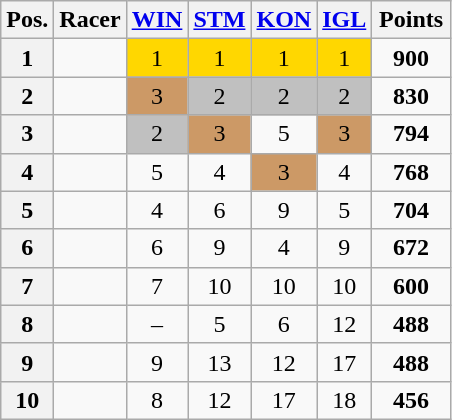<table class="wikitable sortable plainrowheaders" style="text-align:center;">
<tr>
<th scope="col">Pos.</th>
<th scope="col">Racer</th>
<th scope="col"><strong> <a href='#'>WIN</a></strong></th>
<th scope="col"><strong> <a href='#'>STM</a></strong></th>
<th scope="col"><strong> <a href='#'>KON</a></strong></th>
<th scope="col"><strong> <a href='#'>IGL</a></strong></th>
<th style="width:45px;">Points</th>
</tr>
<tr>
<th style="text-align:center;">1</th>
<td align="left"></td>
<td style="background:gold;">1</td>
<td style="background:gold;">1</td>
<td style="background:gold;">1</td>
<td style="background:gold;">1</td>
<td><strong>900</strong></td>
</tr>
<tr>
<th style="text-align:center;">2</th>
<td align="left"></td>
<td style="background:#c96;">3</td>
<td style="background:silver;">2</td>
<td style="background:silver;">2</td>
<td style="background:silver;">2</td>
<td><strong>830</strong></td>
</tr>
<tr>
<th style="text-align:center;">3</th>
<td align="left"></td>
<td style="background:silver;">2</td>
<td style="background:#c96;">3</td>
<td>5</td>
<td style="background:#c96;">3</td>
<td><strong>794</strong></td>
</tr>
<tr>
<th style="text-align:center;">4</th>
<td align="left"></td>
<td>5</td>
<td>4</td>
<td style="background:#c96;">3</td>
<td>4</td>
<td><strong>768</strong></td>
</tr>
<tr>
<th style="text-align:center;">5</th>
<td align="left"></td>
<td>4</td>
<td>6</td>
<td>9</td>
<td>5</td>
<td><strong>704</strong></td>
</tr>
<tr>
<th style="text-align:center;">6</th>
<td align="left"></td>
<td>6</td>
<td>9</td>
<td>4</td>
<td>9</td>
<td><strong>672</strong></td>
</tr>
<tr>
<th style="text-align:center;">7</th>
<td align="left"></td>
<td>7</td>
<td>10</td>
<td>10</td>
<td>10</td>
<td><strong>600</strong></td>
</tr>
<tr>
<th style="text-align:center;">8</th>
<td align="left"></td>
<td>–</td>
<td>5</td>
<td>6</td>
<td>12</td>
<td><strong>488</strong></td>
</tr>
<tr>
<th style="text-align:center;">9</th>
<td align="left"></td>
<td>9</td>
<td>13</td>
<td>12</td>
<td>17</td>
<td><strong>488</strong></td>
</tr>
<tr>
<th style="text-align:center;">10</th>
<td align="left"></td>
<td>8</td>
<td>12</td>
<td>17</td>
<td>18</td>
<td><strong>456</strong></td>
</tr>
</table>
